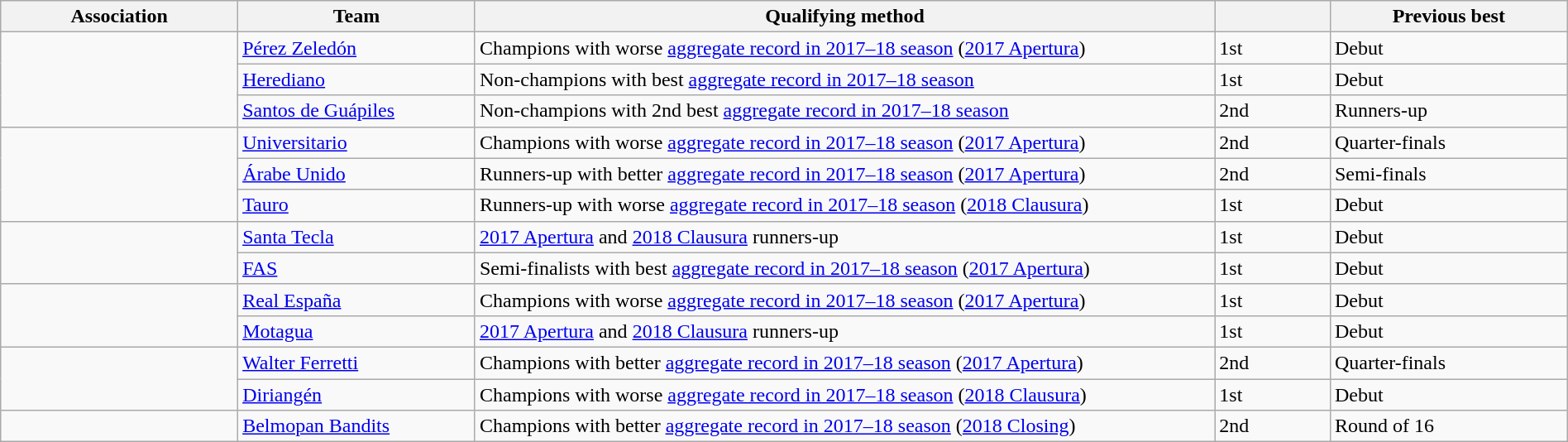<table class="wikitable" style="table-layout:fixed;width:100%;">
<tr>
<th width=15%>Association</th>
<th width=15%>Team</th>
<th width=48%>Qualifying method</th>
<th width=7%> </th>
<th width=15%>Previous best </th>
</tr>
<tr>
<td rowspan=3> </td>
<td><a href='#'>Pérez Zeledón</a></td>
<td>Champions with worse <a href='#'>aggregate record in 2017–18 season</a> (<a href='#'>2017 Apertura</a>)</td>
<td>1st</td>
<td>Debut</td>
</tr>
<tr>
<td><a href='#'>Herediano</a></td>
<td>Non-champions with best <a href='#'>aggregate record in 2017–18 season</a></td>
<td>1st</td>
<td>Debut</td>
</tr>
<tr>
<td><a href='#'>Santos de Guápiles</a></td>
<td>Non-champions with 2nd best <a href='#'>aggregate record in 2017–18 season</a></td>
<td>2nd </td>
<td>Runners-up </td>
</tr>
<tr>
<td rowspan=3> </td>
<td><a href='#'>Universitario</a></td>
<td>Champions with worse <a href='#'>aggregate record in 2017–18 season</a> (<a href='#'>2017 Apertura</a>)</td>
<td>2nd </td>
<td>Quarter-finals </td>
</tr>
<tr>
<td><a href='#'>Árabe Unido</a></td>
<td>Runners-up with better <a href='#'>aggregate record in 2017–18 season</a> (<a href='#'>2017 Apertura</a>)</td>
<td>2nd </td>
<td>Semi-finals </td>
</tr>
<tr>
<td><a href='#'>Tauro</a></td>
<td>Runners-up with worse <a href='#'>aggregate record in 2017–18 season</a> (<a href='#'>2018 Clausura</a>)</td>
<td>1st</td>
<td>Debut</td>
</tr>
<tr>
<td rowspan=2> </td>
<td><a href='#'>Santa Tecla</a></td>
<td><a href='#'>2017 Apertura</a> and <a href='#'>2018 Clausura</a> runners-up</td>
<td>1st</td>
<td>Debut</td>
</tr>
<tr>
<td><a href='#'>FAS</a></td>
<td>Semi-finalists with best <a href='#'>aggregate record in 2017–18 season</a> (<a href='#'>2017 Apertura</a>)</td>
<td>1st</td>
<td>Debut</td>
</tr>
<tr>
<td rowspan=2> </td>
<td><a href='#'>Real España</a></td>
<td>Champions with worse <a href='#'>aggregate record in 2017–18 season</a> (<a href='#'>2017 Apertura</a>)</td>
<td>1st</td>
<td>Debut</td>
</tr>
<tr>
<td><a href='#'>Motagua</a></td>
<td><a href='#'>2017 Apertura</a> and <a href='#'>2018 Clausura</a> runners-up</td>
<td>1st</td>
<td>Debut</td>
</tr>
<tr>
<td rowspan=2> </td>
<td><a href='#'>Walter Ferretti</a></td>
<td>Champions with better <a href='#'>aggregate record in 2017–18 season</a> (<a href='#'>2017 Apertura</a>)</td>
<td>2nd </td>
<td>Quarter-finals </td>
</tr>
<tr>
<td><a href='#'>Diriangén</a></td>
<td>Champions with worse <a href='#'>aggregate record in 2017–18 season</a> (<a href='#'>2018 Clausura</a>)</td>
<td>1st</td>
<td>Debut</td>
</tr>
<tr>
<td> </td>
<td><a href='#'>Belmopan Bandits</a></td>
<td>Champions with better <a href='#'>aggregate record in 2017–18 season</a> (<a href='#'>2018 Closing</a>)</td>
<td>2nd </td>
<td>Round of 16 </td>
</tr>
</table>
